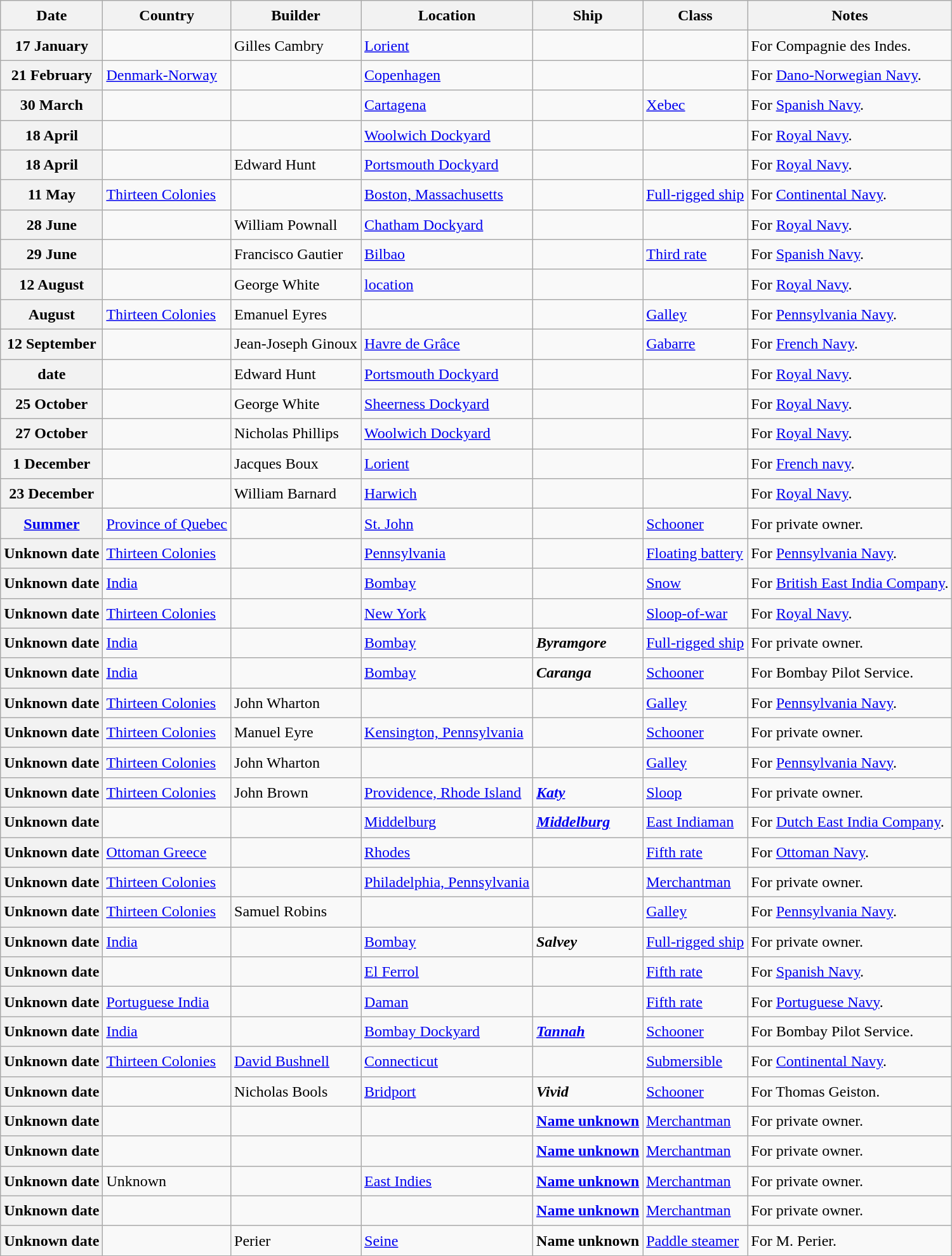<table class="wikitable sortable" style="font-size:1.00em; line-height:1.5em;">
<tr>
<th>Date</th>
<th>Country</th>
<th>Builder</th>
<th>Location</th>
<th>Ship</th>
<th>Class</th>
<th>Notes</th>
</tr>
<tr ---->
<th>17 January</th>
<td></td>
<td>Gilles Cambry</td>
<td><a href='#'>Lorient</a></td>
<td><strong></strong></td>
<td></td>
<td>For Compagnie des Indes.</td>
</tr>
<tr ---->
<th>21 February</th>
<td> <a href='#'>Denmark-Norway</a></td>
<td></td>
<td><a href='#'>Copenhagen</a></td>
<td><strong></strong></td>
<td></td>
<td>For <a href='#'>Dano-Norwegian Navy</a>.</td>
</tr>
<tr ---->
<th>30 March</th>
<td></td>
<td></td>
<td><a href='#'>Cartagena</a></td>
<td><strong></strong></td>
<td><a href='#'>Xebec</a></td>
<td>For <a href='#'>Spanish Navy</a>.</td>
</tr>
<tr ---->
<th>18 April</th>
<td></td>
<td></td>
<td><a href='#'>Woolwich Dockyard</a></td>
<td><strong></strong></td>
<td></td>
<td>For <a href='#'>Royal Navy</a>.</td>
</tr>
<tr ---->
<th>18 April</th>
<td></td>
<td>Edward Hunt</td>
<td><a href='#'>Portsmouth Dockyard</a></td>
<td><strong></strong></td>
<td></td>
<td>For <a href='#'>Royal Navy</a>.</td>
</tr>
<tr ---->
<th>11 May</th>
<td> <a href='#'>Thirteen Colonies</a></td>
<td></td>
<td><a href='#'>Boston, Massachusetts</a></td>
<td><strong></strong></td>
<td><a href='#'>Full-rigged ship</a></td>
<td>For <a href='#'>Continental Navy</a>.</td>
</tr>
<tr ---->
<th>28 June</th>
<td></td>
<td>William Pownall</td>
<td><a href='#'>Chatham Dockyard</a></td>
<td><strong></strong></td>
<td></td>
<td>For <a href='#'>Royal Navy</a>.</td>
</tr>
<tr ---->
<th>29 June</th>
<td></td>
<td>Francisco Gautier</td>
<td><a href='#'>Bilbao</a></td>
<td><strong></strong></td>
<td><a href='#'>Third rate</a></td>
<td>For <a href='#'>Spanish Navy</a>.</td>
</tr>
<tr ---->
<th>12 August</th>
<td></td>
<td>George White</td>
<td><a href='#'>location</a></td>
<td><strong></strong></td>
<td></td>
<td>For <a href='#'>Royal Navy</a>.</td>
</tr>
<tr ---->
<th>August</th>
<td> <a href='#'>Thirteen Colonies</a></td>
<td>Emanuel Eyres</td>
<td></td>
<td><strong></strong></td>
<td><a href='#'>Galley</a></td>
<td>For <a href='#'>Pennsylvania Navy</a>.</td>
</tr>
<tr ---->
<th>12 September</th>
<td></td>
<td>Jean-Joseph Ginoux</td>
<td><a href='#'>Havre de Grâce</a></td>
<td><strong></strong></td>
<td><a href='#'>Gabarre</a></td>
<td>For <a href='#'>French Navy</a>.</td>
</tr>
<tr ---->
<th>date</th>
<td></td>
<td>Edward Hunt</td>
<td><a href='#'>Portsmouth Dockyard</a></td>
<td><strong></strong></td>
<td></td>
<td>For <a href='#'>Royal Navy</a>.</td>
</tr>
<tr ---->
<th>25 October</th>
<td></td>
<td>George White</td>
<td><a href='#'>Sheerness Dockyard</a></td>
<td><strong></strong></td>
<td></td>
<td>For <a href='#'>Royal Navy</a>.</td>
</tr>
<tr ---->
<th>27 October</th>
<td></td>
<td>Nicholas Phillips</td>
<td><a href='#'>Woolwich Dockyard</a></td>
<td><strong></strong></td>
<td></td>
<td>For <a href='#'>Royal Navy</a>.</td>
</tr>
<tr ---->
<th>1 December</th>
<td></td>
<td>Jacques Boux</td>
<td><a href='#'>Lorient</a></td>
<td><strong></strong></td>
<td></td>
<td>For <a href='#'>French navy</a>.</td>
</tr>
<tr ---->
<th>23 December</th>
<td></td>
<td>William Barnard</td>
<td><a href='#'>Harwich</a></td>
<td><strong></strong></td>
<td></td>
<td>For <a href='#'>Royal Navy</a>.</td>
</tr>
<tr ---->
<th><a href='#'>Summer</a></th>
<td> <a href='#'>Province of Quebec</a></td>
<td></td>
<td><a href='#'>St. John</a></td>
<td><strong></strong></td>
<td><a href='#'>Schooner</a></td>
<td>For private owner.</td>
</tr>
<tr ---->
<th>Unknown date</th>
<td> <a href='#'>Thirteen Colonies</a></td>
<td></td>
<td><a href='#'>Pennsylvania</a></td>
<td><strong></strong></td>
<td><a href='#'>Floating battery</a></td>
<td>For <a href='#'>Pennsylvania Navy</a>.</td>
</tr>
<tr ---->
<th>Unknown date</th>
<td> <a href='#'>India</a></td>
<td></td>
<td><a href='#'>Bombay</a></td>
<td><strong></strong></td>
<td><a href='#'>Snow</a></td>
<td>For <a href='#'>British East India Company</a>.</td>
</tr>
<tr ---->
<th>Unknown date</th>
<td> <a href='#'>Thirteen Colonies</a></td>
<td></td>
<td><a href='#'>New York</a></td>
<td><strong></strong></td>
<td><a href='#'>Sloop-of-war</a></td>
<td>For <a href='#'>Royal Navy</a>.</td>
</tr>
<tr ---->
<th>Unknown date</th>
<td> <a href='#'>India</a></td>
<td></td>
<td><a href='#'>Bombay</a></td>
<td><strong><em>Byramgore</em></strong></td>
<td><a href='#'>Full-rigged ship</a></td>
<td>For private owner.</td>
</tr>
<tr ---->
<th>Unknown date</th>
<td> <a href='#'>India</a></td>
<td></td>
<td><a href='#'>Bombay</a></td>
<td><strong><em>Caranga</em></strong></td>
<td><a href='#'>Schooner</a></td>
<td>For Bombay Pilot Service.</td>
</tr>
<tr ---->
<th>Unknown date</th>
<td> <a href='#'>Thirteen Colonies</a></td>
<td>John Wharton</td>
<td></td>
<td><strong></strong></td>
<td><a href='#'>Galley</a></td>
<td>For <a href='#'>Pennsylvania Navy</a>.</td>
</tr>
<tr ---->
<th>Unknown date</th>
<td> <a href='#'>Thirteen Colonies</a></td>
<td>Manuel Eyre</td>
<td><a href='#'>Kensington, Pennsylvania</a></td>
<td><strong></strong></td>
<td><a href='#'>Schooner</a></td>
<td>For private owner.</td>
</tr>
<tr ---->
<th>Unknown date</th>
<td> <a href='#'>Thirteen Colonies</a></td>
<td>John Wharton</td>
<td></td>
<td><strong></strong></td>
<td><a href='#'>Galley</a></td>
<td>For <a href='#'>Pennsylvania Navy</a>.</td>
</tr>
<tr ---->
<th>Unknown date</th>
<td> <a href='#'>Thirteen Colonies</a></td>
<td>John Brown</td>
<td><a href='#'>Providence, Rhode Island</a></td>
<td><strong><a href='#'><em>Katy</em></a></strong></td>
<td><a href='#'>Sloop</a></td>
<td>For private owner.</td>
</tr>
<tr ---->
<th>Unknown date</th>
<td></td>
<td></td>
<td><a href='#'>Middelburg</a></td>
<td><strong><em><a href='#'>Middelburg</a></em></strong></td>
<td><a href='#'>East Indiaman</a></td>
<td>For <a href='#'>Dutch East India Company</a>.</td>
</tr>
<tr ---->
<th>Unknown date</th>
<td> <a href='#'>Ottoman Greece</a></td>
<td></td>
<td><a href='#'>Rhodes</a></td>
<td><strong></strong></td>
<td><a href='#'>Fifth rate</a></td>
<td>For <a href='#'>Ottoman Navy</a>.</td>
</tr>
<tr ---->
<th>Unknown date</th>
<td> <a href='#'>Thirteen Colonies</a></td>
<td></td>
<td><a href='#'>Philadelphia, Pennsylvania</a></td>
<td><strong></strong></td>
<td><a href='#'>Merchantman</a></td>
<td>For private owner.</td>
</tr>
<tr ---->
<th>Unknown date</th>
<td> <a href='#'>Thirteen Colonies</a></td>
<td>Samuel Robins</td>
<td></td>
<td><strong></strong></td>
<td><a href='#'>Galley</a></td>
<td>For <a href='#'>Pennsylvania Navy</a>.</td>
</tr>
<tr ---->
<th>Unknown date</th>
<td> <a href='#'>India</a></td>
<td></td>
<td><a href='#'>Bombay</a></td>
<td><strong><em>Salvey</em></strong></td>
<td><a href='#'>Full-rigged ship</a></td>
<td>For private owner.</td>
</tr>
<tr ---->
<th>Unknown date</th>
<td></td>
<td></td>
<td><a href='#'>El Ferrol</a></td>
<td><strong></strong></td>
<td><a href='#'>Fifth rate</a></td>
<td>For <a href='#'>Spanish Navy</a>.</td>
</tr>
<tr ---->
<th>Unknown date</th>
<td> <a href='#'>Portuguese India</a></td>
<td></td>
<td><a href='#'>Daman</a></td>
<td><strong></strong></td>
<td><a href='#'>Fifth rate</a></td>
<td>For <a href='#'>Portuguese Navy</a>.</td>
</tr>
<tr ---->
<th>Unknown date</th>
<td> <a href='#'>India</a></td>
<td></td>
<td><a href='#'>Bombay Dockyard</a></td>
<td><strong><a href='#'><em>Tannah</em></a></strong></td>
<td><a href='#'>Schooner</a></td>
<td>For Bombay Pilot Service.</td>
</tr>
<tr ---->
<th>Unknown date</th>
<td> <a href='#'>Thirteen Colonies</a></td>
<td><a href='#'>David Bushnell</a></td>
<td><a href='#'>Connecticut</a></td>
<td><strong></strong></td>
<td><a href='#'>Submersible</a></td>
<td>For <a href='#'>Continental Navy</a>.</td>
</tr>
<tr ---->
<th>Unknown date</th>
<td></td>
<td>Nicholas Bools</td>
<td><a href='#'>Bridport</a></td>
<td><strong><em>Vivid</em></strong></td>
<td><a href='#'>Schooner</a></td>
<td>For Thomas Geiston.</td>
</tr>
<tr ---->
<th>Unknown date</th>
<td></td>
<td></td>
<td></td>
<td><strong><a href='#'>Name unknown</a></strong></td>
<td><a href='#'>Merchantman</a></td>
<td>For private owner.</td>
</tr>
<tr ---->
<th>Unknown date</th>
<td></td>
<td></td>
<td></td>
<td><strong><a href='#'>Name unknown</a></strong></td>
<td><a href='#'>Merchantman</a></td>
<td>For private owner.</td>
</tr>
<tr ---->
<th>Unknown date</th>
<td>Unknown</td>
<td></td>
<td><a href='#'>East Indies</a></td>
<td><strong><a href='#'>Name unknown</a></strong></td>
<td><a href='#'>Merchantman</a></td>
<td>For private owner.</td>
</tr>
<tr ---->
<th>Unknown date</th>
<td></td>
<td></td>
<td></td>
<td><strong><a href='#'>Name unknown</a></strong></td>
<td><a href='#'>Merchantman</a></td>
<td>For private owner.</td>
</tr>
<tr ---->
<th>Unknown date</th>
<td></td>
<td> Perier</td>
<td><a href='#'>Seine</a></td>
<td><strong>Name unknown</strong></td>
<td><a href='#'>Paddle steamer</a></td>
<td>For M. Perier.</td>
</tr>
</table>
